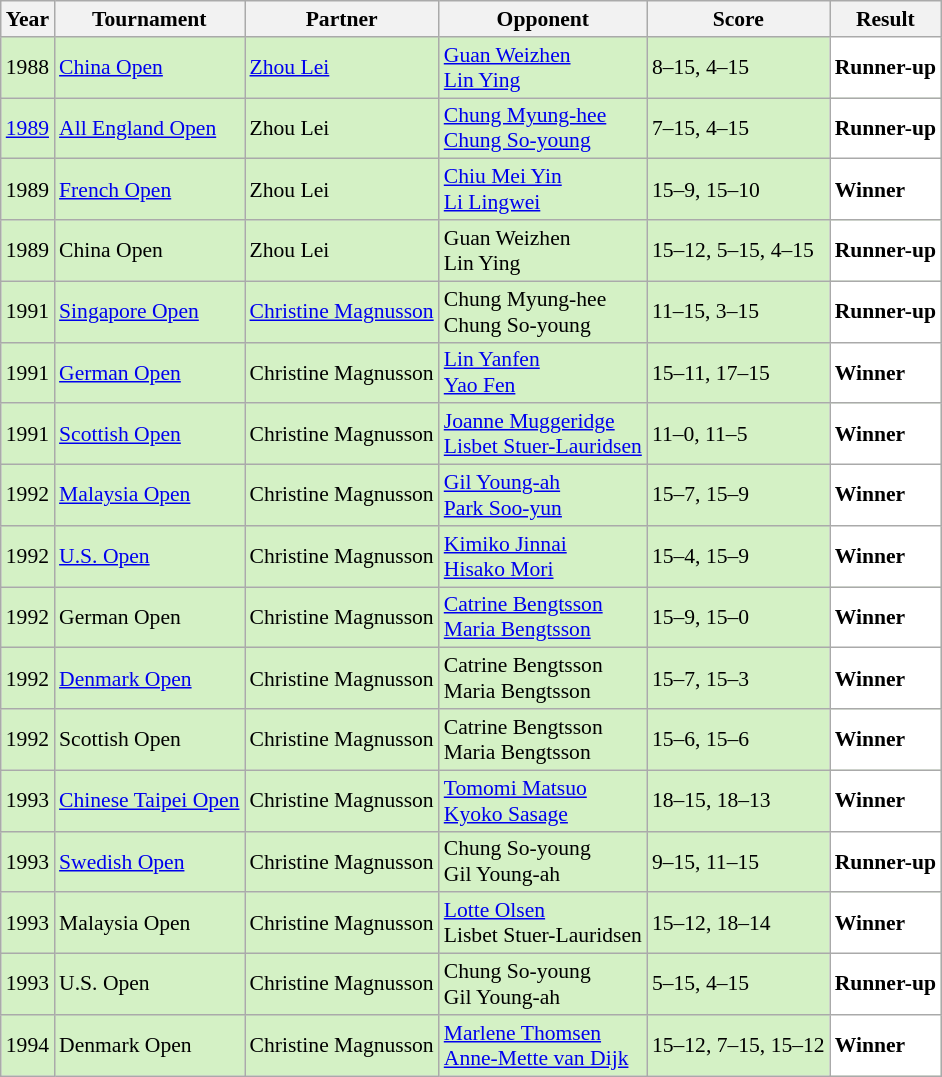<table class="sortable wikitable" style="font-size: 90%;">
<tr>
<th>Year</th>
<th>Tournament</th>
<th>Partner</th>
<th>Opponent</th>
<th>Score</th>
<th>Result</th>
</tr>
<tr style="background:#D4F1C5">
<td align="center">1988</td>
<td align="left"><a href='#'>China Open</a></td>
<td align="left"> <a href='#'>Zhou Lei</a></td>
<td align="left"> <a href='#'>Guan Weizhen</a> <br>  <a href='#'>Lin Ying</a></td>
<td align="left">8–15, 4–15</td>
<td style="text-align:left; background:white"> <strong>Runner-up</strong></td>
</tr>
<tr style="background:#D4F1C5">
<td align="center"><a href='#'>1989</a></td>
<td align="left"><a href='#'>All England Open</a></td>
<td align="left"> Zhou Lei</td>
<td align="left"> <a href='#'>Chung Myung-hee</a> <br>  <a href='#'>Chung So-young</a></td>
<td align="left">7–15, 4–15</td>
<td style="text-align:left; background:white"> <strong>Runner-up</strong></td>
</tr>
<tr style="background:#D4F1C5">
<td align="center">1989</td>
<td align="left"><a href='#'>French Open</a></td>
<td align="left"> Zhou Lei</td>
<td align="left"> <a href='#'>Chiu Mei Yin</a> <br>  <a href='#'>Li Lingwei</a></td>
<td align="left">15–9, 15–10</td>
<td style="text-align:left; background:white"> <strong>Winner</strong></td>
</tr>
<tr style="background:#D4F1C5">
<td align="center">1989</td>
<td align="left">China Open</td>
<td align="left"> Zhou Lei</td>
<td align="left"> Guan Weizhen <br>  Lin Ying</td>
<td align="left">15–12, 5–15, 4–15</td>
<td style="text-align:left; background:white"> <strong>Runner-up</strong></td>
</tr>
<tr style="background:#D4F1C5">
<td align="center">1991</td>
<td align="left"><a href='#'>Singapore Open</a></td>
<td align="left"> <a href='#'>Christine Magnusson</a></td>
<td align="left"> Chung Myung-hee <br>  Chung So-young</td>
<td align="left">11–15, 3–15</td>
<td style="text-align:left; background:white"> <strong>Runner-up</strong></td>
</tr>
<tr style="background:#D4F1C5">
<td align="center">1991</td>
<td align="left"><a href='#'>German Open</a></td>
<td align="left"> Christine Magnusson</td>
<td align="left"> <a href='#'>Lin Yanfen</a> <br>  <a href='#'>Yao Fen</a></td>
<td align="left">15–11, 17–15</td>
<td style="text-align:left; background:white"> <strong>Winner</strong></td>
</tr>
<tr style="background:#D4F1C5">
<td align="center">1991</td>
<td align="left"><a href='#'>Scottish Open</a></td>
<td align="left"> Christine Magnusson</td>
<td align="left"> <a href='#'>Joanne Muggeridge</a> <br>  <a href='#'>Lisbet Stuer-Lauridsen</a></td>
<td align="left">11–0, 11–5</td>
<td style="text-align:left; background:white"> <strong>Winner</strong></td>
</tr>
<tr style="background:#D4F1C5">
<td align="center">1992</td>
<td align="left"><a href='#'>Malaysia Open</a></td>
<td align="left"> Christine Magnusson</td>
<td align="left"> <a href='#'>Gil Young-ah</a> <br>  <a href='#'>Park Soo-yun</a></td>
<td align="left">15–7, 15–9</td>
<td style="text-align:left; background:white"> <strong>Winner</strong></td>
</tr>
<tr style="background:#D4F1C5">
<td align="center">1992</td>
<td align="left"><a href='#'>U.S. Open</a></td>
<td align="left"> Christine Magnusson</td>
<td align="left"> <a href='#'>Kimiko Jinnai</a> <br>  <a href='#'>Hisako Mori</a></td>
<td align="left">15–4, 15–9</td>
<td style="text-align:left; background:white"> <strong>Winner</strong></td>
</tr>
<tr style="background:#D4F1C5">
<td align="center">1992</td>
<td align="left">German Open</td>
<td align="left"> Christine Magnusson</td>
<td align="left"> <a href='#'>Catrine Bengtsson</a> <br>  <a href='#'>Maria Bengtsson</a></td>
<td align="left">15–9, 15–0</td>
<td style="text-align:left; background:white"> <strong>Winner</strong></td>
</tr>
<tr style="background:#D4F1C5">
<td align="center">1992</td>
<td align="left"><a href='#'>Denmark Open</a></td>
<td align="left"> Christine Magnusson</td>
<td align="left"> Catrine Bengtsson <br>  Maria Bengtsson</td>
<td align="left">15–7, 15–3</td>
<td style="text-align:left; background:white"> <strong>Winner</strong></td>
</tr>
<tr style="background:#D4F1C5">
<td align="center">1992</td>
<td align="left">Scottish Open</td>
<td align="left"> Christine Magnusson</td>
<td align="left"> Catrine Bengtsson <br>  Maria Bengtsson</td>
<td align="left">15–6, 15–6</td>
<td style="text-align:left; background:white"> <strong>Winner</strong></td>
</tr>
<tr style="background:#D4F1C5">
<td align="center">1993</td>
<td align="left"><a href='#'>Chinese Taipei Open</a></td>
<td align="left"> Christine Magnusson</td>
<td align="left"> <a href='#'>Tomomi Matsuo</a> <br>  <a href='#'>Kyoko Sasage</a></td>
<td align="left">18–15, 18–13</td>
<td style="text-align:left; background:white"> <strong>Winner</strong></td>
</tr>
<tr style="background:#D4F1C5">
<td align="center">1993</td>
<td align="left"><a href='#'>Swedish Open</a></td>
<td align="left"> Christine Magnusson</td>
<td align="left"> Chung So-young <br>  Gil Young-ah</td>
<td align="left">9–15, 11–15</td>
<td style="text-align:left; background:white"> <strong>Runner-up</strong></td>
</tr>
<tr style="background:#D4F1C5">
<td align="center">1993</td>
<td align="left">Malaysia Open</td>
<td align="left"> Christine Magnusson</td>
<td align="left"> <a href='#'>Lotte Olsen</a> <br>  Lisbet Stuer-Lauridsen</td>
<td align="left">15–12, 18–14</td>
<td style="text-align:left; background:white"> <strong>Winner</strong></td>
</tr>
<tr style="background:#D4F1C5">
<td align="center">1993</td>
<td align="left">U.S. Open</td>
<td align="left"> Christine Magnusson</td>
<td align="left"> Chung So-young <br>  Gil Young-ah</td>
<td align="left">5–15, 4–15</td>
<td style="text-align:left; background:white"> <strong>Runner-up</strong></td>
</tr>
<tr style="background:#D4F1C5">
<td align="center">1994</td>
<td align="left">Denmark Open</td>
<td align="left"> Christine Magnusson</td>
<td align="left"> <a href='#'>Marlene Thomsen</a> <br>  <a href='#'>Anne-Mette van Dijk</a></td>
<td align="left">15–12, 7–15, 15–12</td>
<td style="text-align:left; background:white"> <strong>Winner</strong></td>
</tr>
</table>
